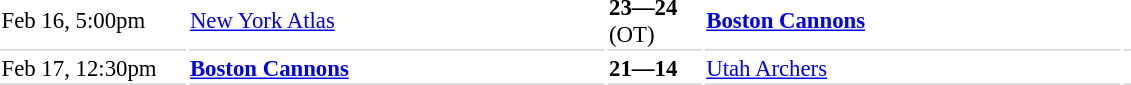<table class="col2right col3center col4left" style="width:60%; font-size:95%">
<tr>
<td style="border-bottom: 1px solid lightgrey; width:8em">Feb 16, 5:00pm</td>
<td style="border-bottom: 1px solid lightgrey"><a href='#'>New York Atlas</a></td>
<td style="border-bottom: 1px solid lightgrey; width:4em"><strong>23—24</strong> (OT)</td>
<td style="border-bottom: 1px solid lightgrey"><strong><a href='#'>Boston Cannons</a></strong></td>
<td style="border-bottom: 1px solid lightgrey"></td>
</tr>
<tr>
<td style="border-bottom: 1px solid lightgrey">Feb 17, 12:30pm</td>
<td style="border-bottom: 1px solid lightgrey"><strong><a href='#'>Boston Cannons</a></strong></td>
<td style="border-bottom: 1px solid lightgrey"><strong>21—14</strong></td>
<td style="border-bottom: 1px solid lightgrey"><a href='#'>Utah Archers</a></td>
<td style="border-bottom: 1px solid lightgrey"></td>
</tr>
</table>
